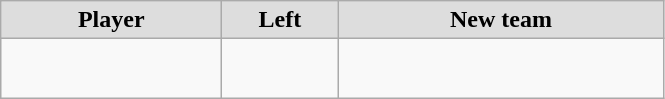<table class="wikitable" style="text-align: center">
<tr align="center"  bgcolor="#dddddd">
<td style="width:140px"><strong>Player</strong></td>
<td style="width:70px"><strong>Left</strong></td>
<td style="width:210px"><strong>New team</strong></td>
</tr>
<tr style="height:40px">
<td></td>
<td style="font-size: 80%"></td>
<td></td>
</tr>
</table>
